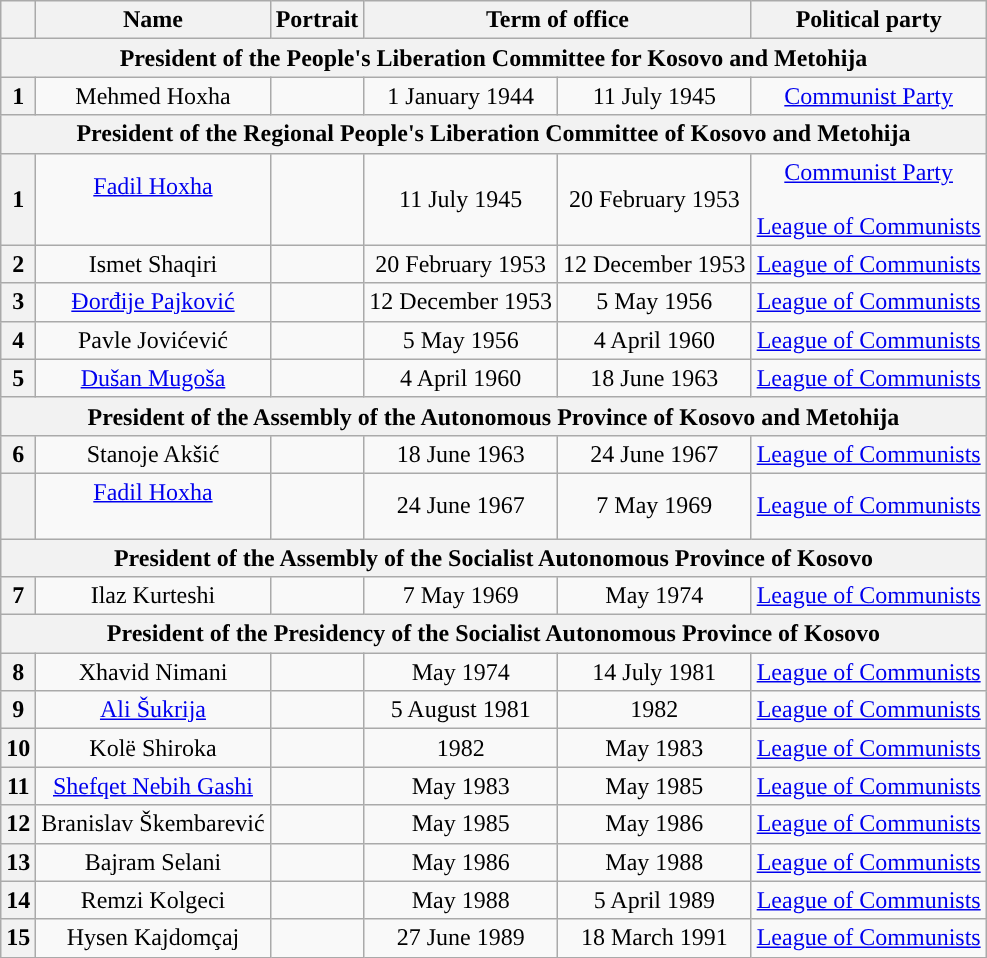<table class="wikitable" style="text-align:center">
<tr>
<th></th>
<th>Name<br></th>
<th>Portrait</th>
<th colspan="2">Term of office</th>
<th>Political party</th>
</tr>
<tr>
<th colspan="6">President of the People's Liberation Committee for Kosovo and Metohija<br></th>
</tr>
<tr>
<th style="background:">1</th>
<td>Mehmed Hoxha<br></td>
<td></td>
<td>1 January 1944</td>
<td>11 July 1945</td>
<td><a href='#'>Communist Party</a></td>
</tr>
<tr>
<th colspan="6">President of the Regional People's Liberation Committee of Kosovo and Metohija<br></th>
</tr>
<tr>
<th style="background:">1</th>
<td><a href='#'>Fadil Hoxha</a><br><br></td>
<td></td>
<td>11 July 1945</td>
<td>20 February 1953</td>
<td><a href='#'>Communist Party<br><br>League of Communists</a></td>
</tr>
<tr>
<th style="background:">2</th>
<td>Ismet Shaqiri<br></td>
<td></td>
<td>20 February 1953</td>
<td>12 December 1953</td>
<td><a href='#'>League of Communists</a></td>
</tr>
<tr>
<th style="background:">3</th>
<td><a href='#'>Đorđije Pajković</a><br></td>
<td></td>
<td>12 December 1953</td>
<td>5 May 1956</td>
<td><a href='#'>League of Communists</a></td>
</tr>
<tr>
<th style="background:">4</th>
<td>Pavle Jovićević<br></td>
<td></td>
<td>5 May 1956</td>
<td>4 April 1960</td>
<td><a href='#'>League of Communists</a></td>
</tr>
<tr>
<th style="background:">5</th>
<td><a href='#'>Dušan Mugoša</a><br></td>
<td></td>
<td>4 April 1960</td>
<td>18 June 1963</td>
<td><a href='#'>League of Communists</a></td>
</tr>
<tr>
<th colspan="6">President of the Assembly of the Autonomous Province of Kosovo and Metohija<br></th>
</tr>
<tr>
<th style="background:">6</th>
<td>Stanoje Akšić<br></td>
<td></td>
<td>18 June 1963</td>
<td>24 June 1967</td>
<td><a href='#'>League of Communists</a></td>
</tr>
<tr>
<th style="background:"></th>
<td><a href='#'>Fadil Hoxha</a><br><br></td>
<td></td>
<td>24 June 1967</td>
<td>7 May 1969</td>
<td><a href='#'>League of Communists</a></td>
</tr>
<tr>
<th colspan="6">President of the Assembly of the Socialist Autonomous Province of Kosovo<br></th>
</tr>
<tr>
<th style="background:">7</th>
<td>Ilaz Kurteshi<br></td>
<td></td>
<td>7 May 1969</td>
<td>May 1974</td>
<td><a href='#'>League of Communists</a></td>
</tr>
<tr>
<th colspan="6">President of the Presidency of the Socialist Autonomous Province of Kosovo<br></th>
</tr>
<tr>
<th style="background:">8</th>
<td>Xhavid Nimani<br></td>
<td></td>
<td>May 1974</td>
<td>14 July 1981</td>
<td><a href='#'>League of Communists</a></td>
</tr>
<tr>
<th style="background:">9</th>
<td><a href='#'>Ali Šukrija</a><br></td>
<td></td>
<td>5 August 1981</td>
<td>1982</td>
<td><a href='#'>League of Communists</a></td>
</tr>
<tr>
<th style="background:">10</th>
<td>Kolë Shiroka<br></td>
<td></td>
<td>1982</td>
<td>May 1983</td>
<td><a href='#'>League of Communists</a></td>
</tr>
<tr>
<th style="background:">11</th>
<td><a href='#'>Shefqet Nebih Gashi</a><br></td>
<td></td>
<td>May 1983</td>
<td>May 1985</td>
<td><a href='#'>League of Communists</a></td>
</tr>
<tr>
<th style="background:">12</th>
<td>Branislav Škembarević<br></td>
<td></td>
<td>May 1985</td>
<td>May 1986</td>
<td><a href='#'>League of Communists</a></td>
</tr>
<tr>
<th style="background:">13</th>
<td>Bajram Selani<br></td>
<td></td>
<td>May 1986</td>
<td>May 1988</td>
<td><a href='#'>League of Communists</a></td>
</tr>
<tr>
<th style="background:">14</th>
<td>Remzi Kolgeci<br></td>
<td></td>
<td>May 1988</td>
<td>5 April 1989</td>
<td><a href='#'>League of Communists</a></td>
</tr>
<tr>
<th style="background:">15</th>
<td>Hysen Kajdomçaj<br></td>
<td></td>
<td>27 June 1989</td>
<td>18 March 1991</td>
<td><a href='#'>League of Communists</a></td>
</tr>
</table>
